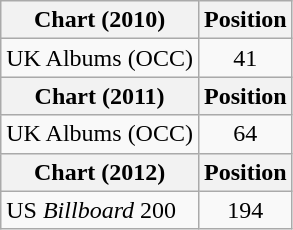<table class="wikitable">
<tr>
<th>Chart (2010)</th>
<th>Position</th>
</tr>
<tr>
<td>UK Albums (OCC)</td>
<td style="text-align:center;">41</td>
</tr>
<tr>
<th>Chart (2011)</th>
<th>Position</th>
</tr>
<tr>
<td>UK Albums (OCC)</td>
<td style="text-align:center;">64</td>
</tr>
<tr>
<th>Chart (2012)</th>
<th>Position</th>
</tr>
<tr>
<td>US <em>Billboard</em> 200</td>
<td style="text-align:center;">194</td>
</tr>
</table>
